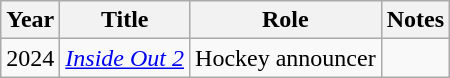<table class="wikitable sortable">
<tr>
<th>Year</th>
<th>Title</th>
<th>Role</th>
<th>Notes</th>
</tr>
<tr>
<td>2024</td>
<td><em> <a href='#'>Inside Out 2</a>  </em></td>
<td>Hockey announcer</td>
<td></td>
</tr>
</table>
